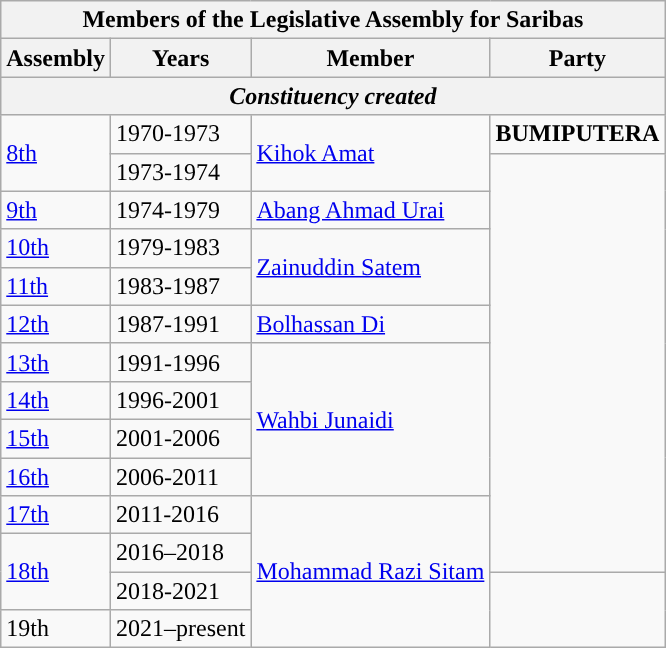<table class=wikitable>
<tr>
<th colspan="4">Members of the Legislative Assembly for Saribas</th>
</tr>
<tr>
<th>Assembly</th>
<th>Years</th>
<th>Member</th>
<th>Party</th>
</tr>
<tr>
<th colspan=4 align=center><em>Constituency created</em></th>
</tr>
<tr>
<td rowspan=2><a href='#'>8th</a></td>
<td>1970-1973</td>
<td rowspan=2><a href='#'>Kihok Amat</a></td>
<td><strong>BUMIPUTERA</strong></td>
</tr>
<tr>
<td>1973-1974</td>
<td rowspan=11></td>
</tr>
<tr>
<td><a href='#'>9th</a></td>
<td>1974-1979</td>
<td><a href='#'>Abang Ahmad Urai</a></td>
</tr>
<tr>
<td><a href='#'>10th</a></td>
<td>1979-1983</td>
<td rowspan=2><a href='#'>Zainuddin Satem</a></td>
</tr>
<tr>
<td><a href='#'>11th</a></td>
<td>1983-1987</td>
</tr>
<tr>
<td><a href='#'>12th</a></td>
<td>1987-1991</td>
<td><a href='#'>Bolhassan Di</a></td>
</tr>
<tr>
<td><a href='#'>13th</a></td>
<td>1991-1996</td>
<td rowspan=4><a href='#'>Wahbi Junaidi</a></td>
</tr>
<tr>
<td><a href='#'>14th</a></td>
<td>1996-2001</td>
</tr>
<tr>
<td><a href='#'>15th</a></td>
<td>2001-2006</td>
</tr>
<tr>
<td><a href='#'>16th</a></td>
<td>2006-2011</td>
</tr>
<tr>
<td><a href='#'>17th</a></td>
<td>2011-2016</td>
<td rowspan="4"><a href='#'>Mohammad Razi Sitam</a></td>
</tr>
<tr>
<td rowspan="2"><a href='#'>18th</a></td>
<td>2016–2018</td>
</tr>
<tr>
<td>2018-2021</td>
<td rowspan=2></td>
</tr>
<tr>
<td>19th</td>
<td>2021–present</td>
</tr>
</table>
